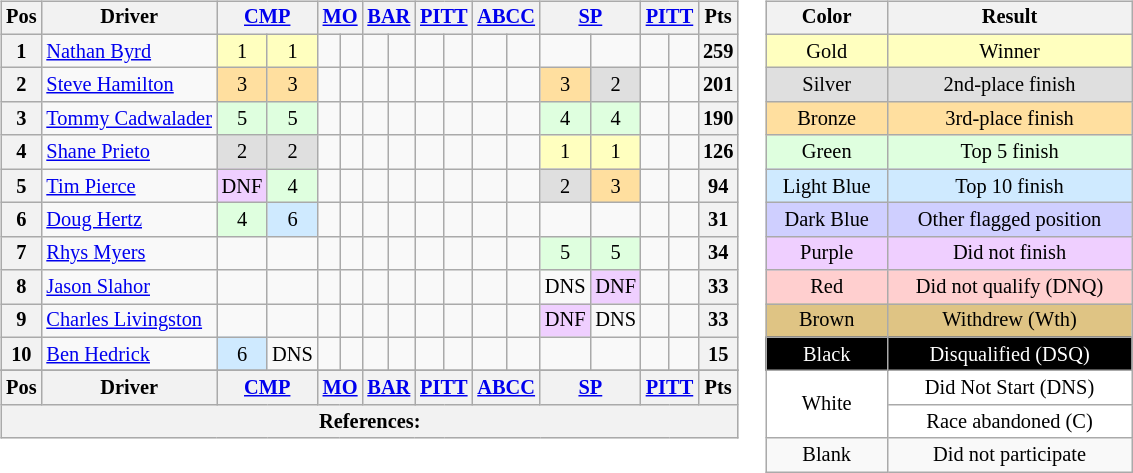<table>
<tr>
<td valign="top"><br><table class="wikitable" style="font-size:85%;text-align:center">
<tr valign=top>
<th>Pos</th>
<th>Driver</th>
<th colspan="2"><a href='#'>CMP</a></th>
<th colspan="2"><a href='#'>MO</a></th>
<th colspan="2"><a href='#'>BAR</a></th>
<th colspan="2"><a href='#'>PITT</a></th>
<th colspan="2"><a href='#'>ABCC</a></th>
<th colspan="2"><a href='#'>SP</a></th>
<th colspan="2"><a href='#'>PITT</a></th>
<th>Pts</th>
</tr>
<tr>
<th>1</th>
<td align="left"> <a href='#'>Nathan Byrd</a></td>
<td style="background:#FFFFBF">1</td>
<td style="background:#FFFFBF">1</td>
<td></td>
<td></td>
<td></td>
<td></td>
<td></td>
<td></td>
<td></td>
<td></td>
<td></td>
<td></td>
<td></td>
<td></td>
<th>259</th>
</tr>
<tr>
<th>2</th>
<td align="left"> <a href='#'>Steve Hamilton</a></td>
<td style="background:#FFDF9F">3</td>
<td style="background:#FFDF9F">3</td>
<td></td>
<td></td>
<td></td>
<td></td>
<td></td>
<td></td>
<td></td>
<td></td>
<td style="background:#FFDF9F">3</td>
<td style="background:#DFDFDF">2</td>
<td></td>
<td></td>
<th>201</th>
</tr>
<tr>
<th>3</th>
<td align="left"> <a href='#'>Tommy Cadwalader</a> </td>
<td style="background:#DFFFDF">5</td>
<td style="background:#DFFFDF">5</td>
<td></td>
<td></td>
<td></td>
<td></td>
<td></td>
<td></td>
<td></td>
<td></td>
<td style="background:#DFFFDF">4</td>
<td style="background:#DFFFDF">4</td>
<td></td>
<td></td>
<th>190</th>
</tr>
<tr>
<th>4</th>
<td align="left"> <a href='#'>Shane Prieto</a></td>
<td style="background:#DFDFDF">2</td>
<td style="background:#DFDFDF">2</td>
<td></td>
<td></td>
<td></td>
<td></td>
<td></td>
<td></td>
<td></td>
<td></td>
<td style="background:#FFFFBF">1</td>
<td style="background:#FFFFBF">1</td>
<td></td>
<td></td>
<th>126</th>
</tr>
<tr>
<th>5</th>
<td align="left"> <a href='#'>Tim Pierce</a></td>
<td style="background:#EFCFFF">DNF</td>
<td style="background:#DFFFDF">4</td>
<td></td>
<td></td>
<td></td>
<td></td>
<td></td>
<td></td>
<td></td>
<td></td>
<td style="background:#DFDFDF">2</td>
<td style="background:#FFDF9F">3</td>
<td></td>
<td></td>
<th>94</th>
</tr>
<tr>
<th>6</th>
<td align="left"> <a href='#'>Doug Hertz</a></td>
<td style="background:#DFFFDF">4</td>
<td style="background:#CFEAFF">6</td>
<td></td>
<td></td>
<td></td>
<td></td>
<td></td>
<td></td>
<td></td>
<td></td>
<td></td>
<td></td>
<td></td>
<td></td>
<th>31</th>
</tr>
<tr>
<th>7</th>
<td align="left"> <a href='#'>Rhys Myers</a></td>
<td></td>
<td></td>
<td></td>
<td></td>
<td></td>
<td></td>
<td></td>
<td></td>
<td></td>
<td></td>
<td style="background:#DFFFDF">5</td>
<td style="background:#DFFFDF">5</td>
<td></td>
<td></td>
<th>34</th>
</tr>
<tr>
<th>8</th>
<td align="left"> <a href='#'>Jason Slahor</a></td>
<td></td>
<td></td>
<td></td>
<td></td>
<td></td>
<td></td>
<td></td>
<td></td>
<td></td>
<td></td>
<td>DNS</td>
<td style="background:#EFCFFF">DNF</td>
<td></td>
<td></td>
<th>33</th>
</tr>
<tr>
<th>9</th>
<td align="left"> <a href='#'>Charles Livingston</a></td>
<td></td>
<td></td>
<td></td>
<td></td>
<td></td>
<td></td>
<td></td>
<td></td>
<td></td>
<td></td>
<td style="background:#EFCFFF">DNF</td>
<td>DNS</td>
<td></td>
<td></td>
<th>33</th>
</tr>
<tr>
<th>10</th>
<td align="left"> <a href='#'>Ben Hedrick</a> </td>
<td style="background:#CFEAFF">6</td>
<td>DNS</td>
<td></td>
<td></td>
<td></td>
<td></td>
<td></td>
<td></td>
<td></td>
<td></td>
<td></td>
<td></td>
<td></td>
<td></td>
<th>15</th>
</tr>
<tr>
</tr>
<tr valign=bottom>
<th>Pos</th>
<th>Driver</th>
<th colspan="2"><a href='#'>CMP</a></th>
<th colspan="2"><a href='#'>MO</a></th>
<th colspan="2"><a href='#'>BAR</a></th>
<th colspan="2"><a href='#'>PITT</a></th>
<th colspan="2"><a href='#'>ABCC</a></th>
<th colspan="2"><a href='#'>SP</a></th>
<th colspan="2"><a href='#'>PITT</a></th>
<th>Pts</th>
</tr>
<tr>
<th colspan=27>References:</th>
</tr>
</table>
</td>
<td valign="top"><br><table class="wikitable" style="font-size:85%; text-align:center; width: 18em">
<tr>
<th>Color</th>
<th>Result</th>
</tr>
<tr style="background:#FFFFBF">
<td>Gold</td>
<td>Winner</td>
</tr>
<tr style="background:#DFDFDF">
<td>Silver</td>
<td>2nd-place finish</td>
</tr>
<tr style="background:#FFDF9F">
<td>Bronze</td>
<td>3rd-place finish</td>
</tr>
<tr style="background:#DFFFDF">
<td>Green</td>
<td>Top 5 finish</td>
</tr>
<tr style="background:#CFEAFF">
<td>Light Blue</td>
<td>Top 10 finish</td>
</tr>
<tr style="background:#CFCFFF">
<td>Dark Blue</td>
<td>Other flagged position</td>
</tr>
<tr style="background:#EFCFFF">
<td>Purple</td>
<td>Did not finish</td>
</tr>
<tr style="background:#FFCFCF">
<td>Red</td>
<td>Did not qualify (DNQ)</td>
</tr>
<tr style="background:#DFC484">
<td>Brown</td>
<td>Withdrew (Wth)</td>
</tr>
<tr style="background:#000000; color:white">
<td>Black</td>
<td>Disqualified (DSQ)</td>
</tr>
<tr style="background:#FFFFFF">
<td rowspan="2">White</td>
<td>Did Not Start (DNS)</td>
</tr>
<tr style="background:#FFFFFF">
<td>Race abandoned (C)</td>
</tr>
<tr>
<td>Blank</td>
<td>Did not participate</td>
</tr>
</table>
</td>
</tr>
</table>
